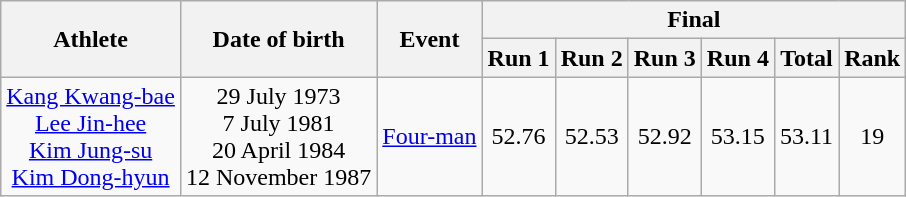<table class="wikitable" style="text-align:center">
<tr>
<th rowspan="2">Athlete</th>
<th rowspan="2">Date of birth</th>
<th rowspan="2">Event</th>
<th colspan="6">Final</th>
</tr>
<tr>
<th>Run 1</th>
<th>Run 2</th>
<th>Run 3</th>
<th>Run 4</th>
<th>Total</th>
<th>Rank</th>
</tr>
<tr>
<td><a href='#'>Kang Kwang-bae</a><br><a href='#'>Lee Jin-hee</a><br><a href='#'>Kim Jung-su</a><br><a href='#'>Kim Dong-hyun</a></td>
<td>29 July 1973<br>7 July 1981<br>20 April 1984<br>12 November 1987</td>
<td><a href='#'>Four-man</a></td>
<td>52.76</td>
<td>52.53</td>
<td>52.92</td>
<td>53.15</td>
<td>53.11</td>
<td>19</td>
</tr>
</table>
